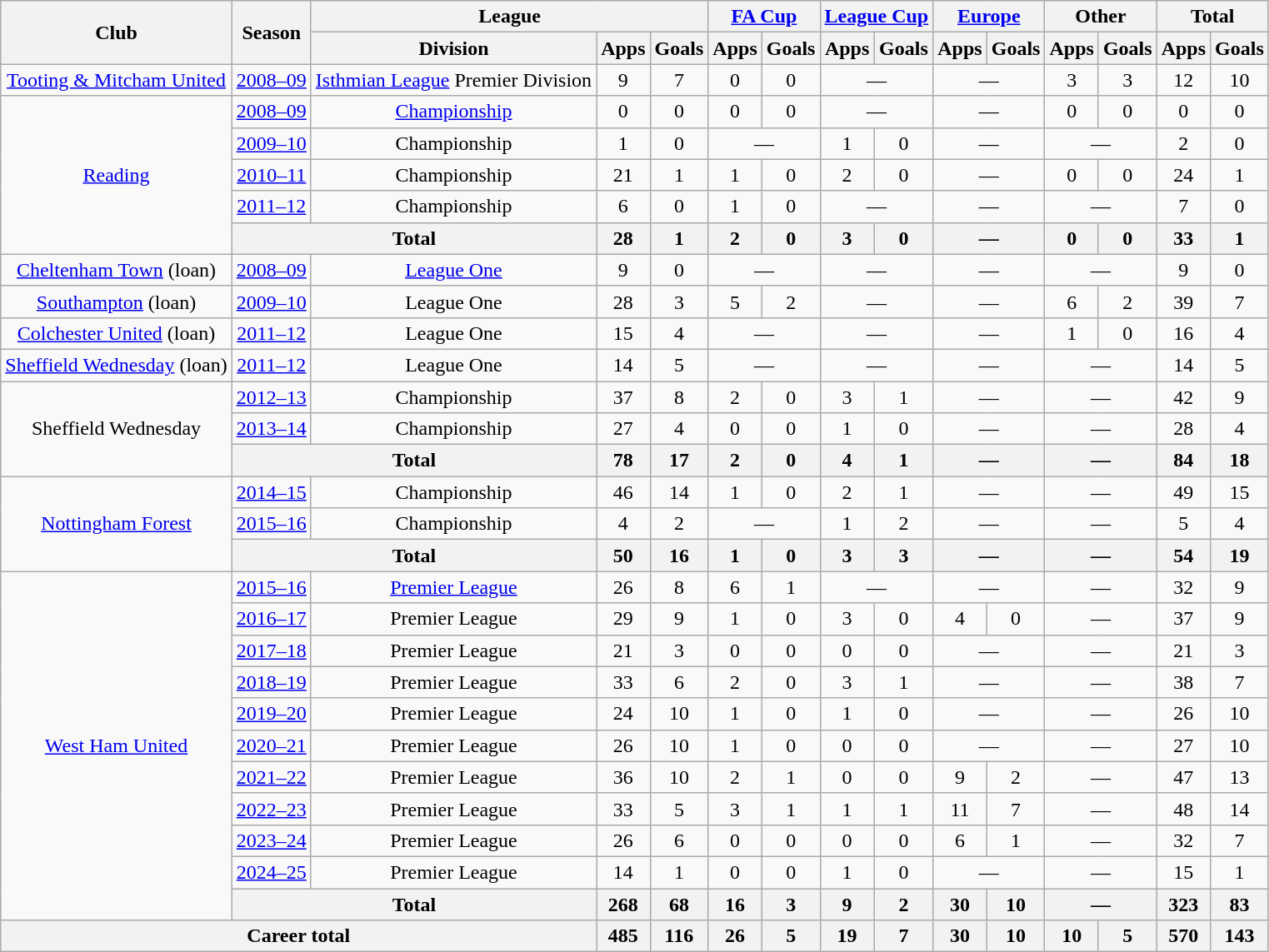<table class=wikitable style="text-align: center;">
<tr>
<th rowspan="2">Club</th>
<th rowspan="2">Season</th>
<th colspan="3">League</th>
<th colspan="2"><a href='#'>FA Cup</a></th>
<th colspan="2"><a href='#'>League Cup</a></th>
<th colspan="2"><a href='#'>Europe</a></th>
<th colspan="2">Other</th>
<th colspan="2">Total</th>
</tr>
<tr>
<th>Division</th>
<th>Apps</th>
<th>Goals</th>
<th>Apps</th>
<th>Goals</th>
<th>Apps</th>
<th>Goals</th>
<th>Apps</th>
<th>Goals</th>
<th>Apps</th>
<th>Goals</th>
<th>Apps</th>
<th>Goals</th>
</tr>
<tr>
<td><a href='#'>Tooting & Mitcham United</a></td>
<td><a href='#'>2008–09</a></td>
<td><a href='#'>Isthmian League</a> Premier Division</td>
<td>9</td>
<td>7</td>
<td>0</td>
<td>0</td>
<td colspan="2">—</td>
<td colspan="2">—</td>
<td>3</td>
<td>3</td>
<td>12</td>
<td>10</td>
</tr>
<tr>
<td rowspan="5"><a href='#'>Reading</a></td>
<td><a href='#'>2008–09</a></td>
<td><a href='#'>Championship</a></td>
<td>0</td>
<td>0</td>
<td>0</td>
<td>0</td>
<td colspan="2">—</td>
<td colspan="2">—</td>
<td>0</td>
<td>0</td>
<td>0</td>
<td>0</td>
</tr>
<tr>
<td><a href='#'>2009–10</a></td>
<td>Championship</td>
<td>1</td>
<td>0</td>
<td colspan="2">—</td>
<td>1</td>
<td>0</td>
<td colspan="2">—</td>
<td colspan="2">—</td>
<td>2</td>
<td>0</td>
</tr>
<tr>
<td><a href='#'>2010–11</a></td>
<td>Championship</td>
<td>21</td>
<td>1</td>
<td>1</td>
<td>0</td>
<td>2</td>
<td>0</td>
<td colspan="2">—</td>
<td>0</td>
<td>0</td>
<td>24</td>
<td>1</td>
</tr>
<tr>
<td><a href='#'>2011–12</a></td>
<td>Championship</td>
<td>6</td>
<td>0</td>
<td>1</td>
<td>0</td>
<td colspan="2">—</td>
<td colspan="2">—</td>
<td colspan="2">—</td>
<td>7</td>
<td>0</td>
</tr>
<tr>
<th colspan="2">Total</th>
<th>28</th>
<th>1</th>
<th>2</th>
<th>0</th>
<th>3</th>
<th>0</th>
<th colspan="2">—</th>
<th>0</th>
<th>0</th>
<th>33</th>
<th>1</th>
</tr>
<tr>
<td><a href='#'>Cheltenham Town</a> (loan)</td>
<td><a href='#'>2008–09</a></td>
<td><a href='#'>League One</a></td>
<td>9</td>
<td>0</td>
<td colspan="2">—</td>
<td colspan="2">—</td>
<td colspan="2">—</td>
<td colspan="2">—</td>
<td>9</td>
<td>0</td>
</tr>
<tr>
<td><a href='#'>Southampton</a> (loan)</td>
<td><a href='#'>2009–10</a></td>
<td>League One</td>
<td>28</td>
<td>3</td>
<td>5</td>
<td>2</td>
<td colspan="2">—</td>
<td colspan="2">—</td>
<td>6</td>
<td>2</td>
<td>39</td>
<td>7</td>
</tr>
<tr>
<td><a href='#'>Colchester United</a> (loan)</td>
<td><a href='#'>2011–12</a></td>
<td>League One</td>
<td>15</td>
<td>4</td>
<td colspan="2">—</td>
<td colspan="2">—</td>
<td colspan="2">—</td>
<td>1</td>
<td>0</td>
<td>16</td>
<td>4</td>
</tr>
<tr>
<td><a href='#'>Sheffield Wednesday</a> (loan)</td>
<td><a href='#'>2011–12</a></td>
<td>League One</td>
<td>14</td>
<td>5</td>
<td colspan="2">—</td>
<td colspan="2">—</td>
<td colspan="2">—</td>
<td colspan="2">—</td>
<td>14</td>
<td>5</td>
</tr>
<tr>
<td rowspan="3">Sheffield Wednesday</td>
<td><a href='#'>2012–13</a></td>
<td>Championship</td>
<td>37</td>
<td>8</td>
<td>2</td>
<td>0</td>
<td>3</td>
<td>1</td>
<td colspan="2">—</td>
<td colspan="2">—</td>
<td>42</td>
<td>9</td>
</tr>
<tr>
<td><a href='#'>2013–14</a></td>
<td>Championship</td>
<td>27</td>
<td>4</td>
<td>0</td>
<td>0</td>
<td>1</td>
<td>0</td>
<td colspan="2">—</td>
<td colspan="2">—</td>
<td>28</td>
<td>4</td>
</tr>
<tr>
<th colspan="2">Total</th>
<th>78</th>
<th>17</th>
<th>2</th>
<th>0</th>
<th>4</th>
<th>1</th>
<th colspan="2">—</th>
<th colspan="2">—</th>
<th>84</th>
<th>18</th>
</tr>
<tr>
<td rowspan="3"><a href='#'>Nottingham Forest</a></td>
<td><a href='#'>2014–15</a></td>
<td>Championship</td>
<td>46</td>
<td>14</td>
<td>1</td>
<td>0</td>
<td>2</td>
<td>1</td>
<td colspan="2">—</td>
<td colspan="2">—</td>
<td>49</td>
<td>15</td>
</tr>
<tr>
<td><a href='#'>2015–16</a></td>
<td>Championship</td>
<td>4</td>
<td>2</td>
<td colspan="2">—</td>
<td>1</td>
<td>2</td>
<td colspan="2">—</td>
<td colspan="2">—</td>
<td>5</td>
<td>4</td>
</tr>
<tr>
<th colspan="2">Total</th>
<th>50</th>
<th>16</th>
<th>1</th>
<th>0</th>
<th>3</th>
<th>3</th>
<th colspan="2">—</th>
<th colspan="2">—</th>
<th>54</th>
<th>19</th>
</tr>
<tr>
<td rowspan="11"><a href='#'>West Ham United</a></td>
<td><a href='#'>2015–16</a></td>
<td><a href='#'>Premier League</a></td>
<td>26</td>
<td>8</td>
<td>6</td>
<td>1</td>
<td colspan="2">—</td>
<td colspan="2">—</td>
<td colspan="2">—</td>
<td>32</td>
<td>9</td>
</tr>
<tr>
<td><a href='#'>2016–17</a></td>
<td>Premier League</td>
<td>29</td>
<td>9</td>
<td>1</td>
<td>0</td>
<td>3</td>
<td>0</td>
<td>4</td>
<td>0</td>
<td colspan="2">—</td>
<td>37</td>
<td>9</td>
</tr>
<tr>
<td><a href='#'>2017–18</a></td>
<td>Premier League</td>
<td>21</td>
<td>3</td>
<td>0</td>
<td>0</td>
<td>0</td>
<td>0</td>
<td colspan="2">—</td>
<td colspan="2">—</td>
<td>21</td>
<td>3</td>
</tr>
<tr>
<td><a href='#'>2018–19</a></td>
<td>Premier League</td>
<td>33</td>
<td>6</td>
<td>2</td>
<td>0</td>
<td>3</td>
<td>1</td>
<td colspan="2">—</td>
<td colspan="2">—</td>
<td>38</td>
<td>7</td>
</tr>
<tr>
<td><a href='#'>2019–20</a></td>
<td>Premier League</td>
<td>24</td>
<td>10</td>
<td>1</td>
<td>0</td>
<td>1</td>
<td>0</td>
<td colspan="2">—</td>
<td colspan="2">—</td>
<td>26</td>
<td>10</td>
</tr>
<tr>
<td><a href='#'>2020–21</a></td>
<td>Premier League</td>
<td>26</td>
<td>10</td>
<td>1</td>
<td>0</td>
<td>0</td>
<td>0</td>
<td colspan="2">—</td>
<td colspan="2">—</td>
<td>27</td>
<td>10</td>
</tr>
<tr>
<td><a href='#'>2021–22</a></td>
<td>Premier League</td>
<td>36</td>
<td>10</td>
<td>2</td>
<td>1</td>
<td>0</td>
<td>0</td>
<td>9</td>
<td>2</td>
<td colspan="2">—</td>
<td>47</td>
<td>13</td>
</tr>
<tr>
<td><a href='#'>2022–23</a></td>
<td>Premier League</td>
<td>33</td>
<td>5</td>
<td>3</td>
<td>1</td>
<td>1</td>
<td>1</td>
<td>11</td>
<td>7</td>
<td colspan="2">—</td>
<td>48</td>
<td>14</td>
</tr>
<tr>
<td><a href='#'>2023–24</a></td>
<td>Premier League</td>
<td>26</td>
<td>6</td>
<td>0</td>
<td>0</td>
<td>0</td>
<td>0</td>
<td>6</td>
<td>1</td>
<td colspan="2">—</td>
<td>32</td>
<td>7</td>
</tr>
<tr>
<td><a href='#'>2024–25</a></td>
<td>Premier League</td>
<td>14</td>
<td>1</td>
<td>0</td>
<td>0</td>
<td>1</td>
<td>0</td>
<td colspan="2">—</td>
<td colspan="2">—</td>
<td>15</td>
<td>1</td>
</tr>
<tr>
<th colspan="2">Total</th>
<th>268</th>
<th>68</th>
<th>16</th>
<th>3</th>
<th>9</th>
<th>2</th>
<th>30</th>
<th>10</th>
<th colspan="2">—</th>
<th>323</th>
<th>83</th>
</tr>
<tr>
<th colspan="3">Career total</th>
<th>485</th>
<th>116</th>
<th>26</th>
<th>5</th>
<th>19</th>
<th>7</th>
<th>30</th>
<th>10</th>
<th>10</th>
<th>5</th>
<th>570</th>
<th>143</th>
</tr>
</table>
